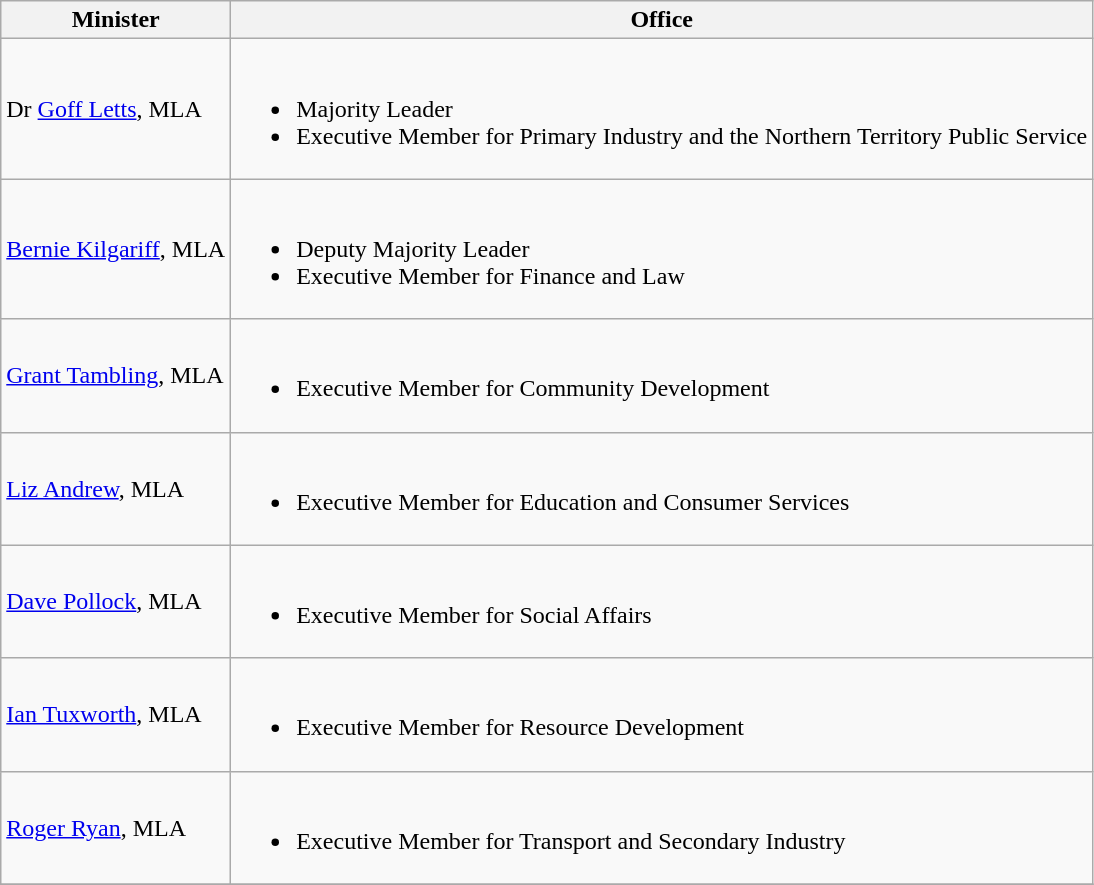<table class="wikitable">
<tr>
<th>Minister</th>
<th>Office</th>
</tr>
<tr>
<td>Dr <a href='#'>Goff Letts</a>, MLA</td>
<td><br><ul><li>Majority Leader</li><li>Executive Member for Primary Industry and the Northern Territory Public Service</li></ul></td>
</tr>
<tr>
<td><a href='#'>Bernie Kilgariff</a>, MLA</td>
<td><br><ul><li>Deputy Majority Leader</li><li>Executive Member for Finance and Law</li></ul></td>
</tr>
<tr>
<td><a href='#'>Grant Tambling</a>, MLA</td>
<td><br><ul><li>Executive Member for Community Development</li></ul></td>
</tr>
<tr>
<td><a href='#'>Liz Andrew</a>, MLA</td>
<td><br><ul><li>Executive Member for Education and Consumer Services</li></ul></td>
</tr>
<tr>
<td><a href='#'>Dave Pollock</a>, MLA</td>
<td><br><ul><li>Executive Member for Social Affairs</li></ul></td>
</tr>
<tr>
<td><a href='#'>Ian Tuxworth</a>, MLA</td>
<td><br><ul><li>Executive Member for Resource Development</li></ul></td>
</tr>
<tr>
<td><a href='#'>Roger Ryan</a>, MLA</td>
<td><br><ul><li>Executive Member for Transport and Secondary Industry</li></ul></td>
</tr>
<tr>
</tr>
</table>
